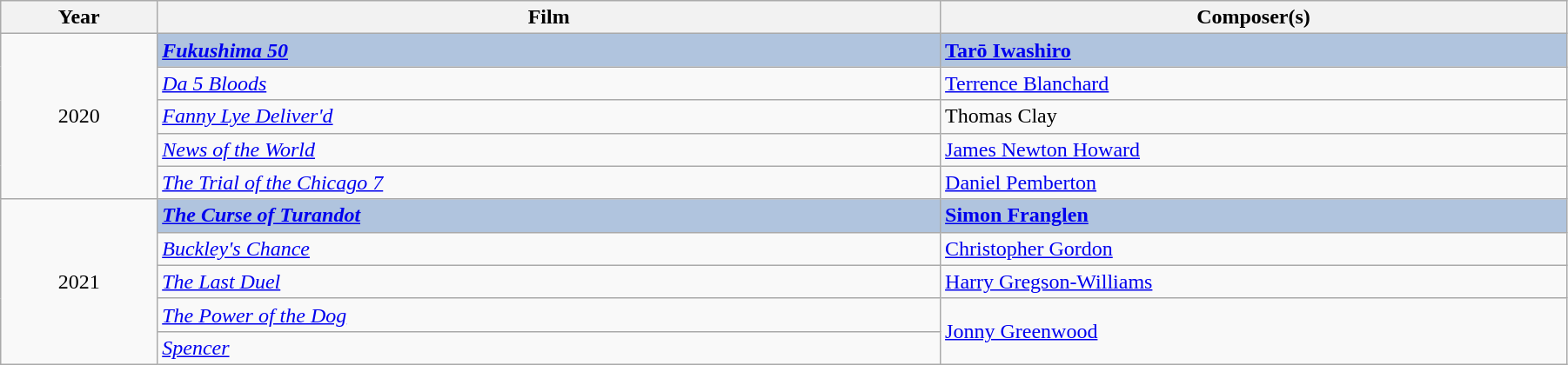<table class="wikitable" width="95%" cellpadding="5">
<tr>
<th width="10%">Year</th>
<th width="50%">Film</th>
<th width="40%">Composer(s)</th>
</tr>
<tr>
<td rowspan="5" style="text-align:center;">2020<br></td>
<td style="background:#B0C4DE;"><strong><em><a href='#'>Fukushima 50</a></em></strong></td>
<td style="background:#B0C4DE;"><strong><a href='#'>Tarō Iwashiro</a></strong></td>
</tr>
<tr>
<td><em><a href='#'>Da 5 Bloods</a></em></td>
<td><a href='#'>Terrence Blanchard</a></td>
</tr>
<tr>
<td><em><a href='#'>Fanny Lye Deliver'd</a></em></td>
<td>Thomas Clay</td>
</tr>
<tr>
<td><em><a href='#'>News of the World</a></em></td>
<td><a href='#'>James Newton Howard</a></td>
</tr>
<tr>
<td><em><a href='#'>The Trial of the Chicago 7</a></em></td>
<td><a href='#'>Daniel Pemberton</a></td>
</tr>
<tr>
<td rowspan="5" style="text-align:center;">2021<br></td>
<td style="background:#B0C4DE;"><strong><em><a href='#'>The Curse of Turandot</a></em></strong></td>
<td style="background:#B0C4DE;"><strong><a href='#'>Simon Franglen</a></strong></td>
</tr>
<tr>
<td><em><a href='#'>Buckley's Chance</a></em></td>
<td><a href='#'>Christopher Gordon</a></td>
</tr>
<tr>
<td><em><a href='#'>The Last Duel</a></em></td>
<td><a href='#'>Harry Gregson-Williams</a></td>
</tr>
<tr>
<td><em><a href='#'>The Power of the Dog</a></em></td>
<td rowspan="2"><a href='#'>Jonny Greenwood</a></td>
</tr>
<tr>
<td><em><a href='#'>Spencer</a></em></td>
</tr>
</table>
